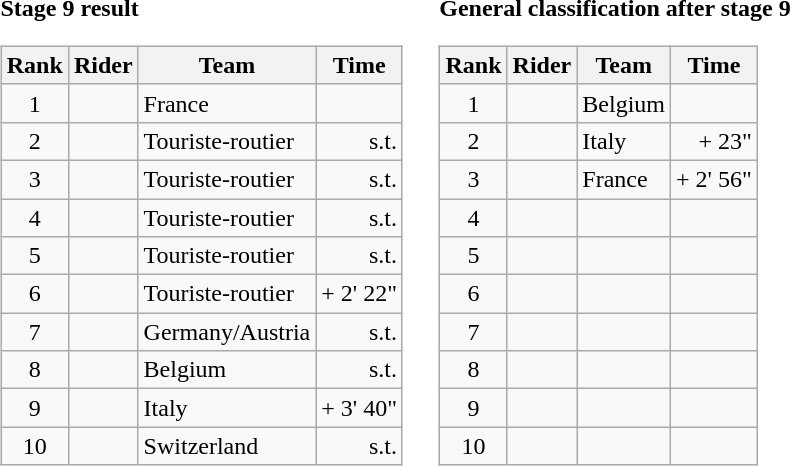<table>
<tr>
<td><strong>Stage 9 result</strong><br><table class="wikitable">
<tr>
<th scope="col">Rank</th>
<th scope="col">Rider</th>
<th scope="col">Team</th>
<th scope="col">Time</th>
</tr>
<tr>
<td style="text-align:center;">1</td>
<td></td>
<td>France</td>
<td style="text-align:right;"></td>
</tr>
<tr>
<td style="text-align:center;">2</td>
<td></td>
<td>Touriste-routier</td>
<td style="text-align:right;">s.t.</td>
</tr>
<tr>
<td style="text-align:center;">3</td>
<td></td>
<td>Touriste-routier</td>
<td style="text-align:right;">s.t.</td>
</tr>
<tr>
<td style="text-align:center;">4</td>
<td></td>
<td>Touriste-routier</td>
<td style="text-align:right;">s.t.</td>
</tr>
<tr>
<td style="text-align:center;">5</td>
<td></td>
<td>Touriste-routier</td>
<td style="text-align:right;">s.t.</td>
</tr>
<tr>
<td style="text-align:center;">6</td>
<td></td>
<td>Touriste-routier</td>
<td style="text-align:right;">+ 2' 22"</td>
</tr>
<tr>
<td style="text-align:center;">7</td>
<td></td>
<td>Germany/Austria</td>
<td style="text-align:right;">s.t.</td>
</tr>
<tr>
<td style="text-align:center;">8</td>
<td></td>
<td>Belgium</td>
<td style="text-align:right;">s.t.</td>
</tr>
<tr>
<td style="text-align:center;">9</td>
<td></td>
<td>Italy</td>
<td style="text-align:right;">+ 3' 40"</td>
</tr>
<tr>
<td style="text-align:center;">10</td>
<td></td>
<td>Switzerland</td>
<td style="text-align:right;">s.t.</td>
</tr>
</table>
</td>
<td></td>
<td><strong>General classification after stage 9</strong><br><table class="wikitable">
<tr>
<th scope="col">Rank</th>
<th scope="col">Rider</th>
<th scope="col">Team</th>
<th scope="col">Time</th>
</tr>
<tr>
<td style="text-align:center;">1</td>
<td></td>
<td>Belgium</td>
<td style="text-align:right;"></td>
</tr>
<tr>
<td style="text-align:center;">2</td>
<td></td>
<td>Italy</td>
<td style="text-align:right;">+ 23"</td>
</tr>
<tr>
<td style="text-align:center;">3</td>
<td></td>
<td>France</td>
<td style="text-align:right;">+ 2' 56"</td>
</tr>
<tr>
<td style="text-align:center;">4</td>
<td></td>
<td></td>
<td></td>
</tr>
<tr>
<td style="text-align:center;">5</td>
<td></td>
<td></td>
<td></td>
</tr>
<tr>
<td style="text-align:center;">6</td>
<td></td>
<td></td>
<td></td>
</tr>
<tr>
<td style="text-align:center;">7</td>
<td></td>
<td></td>
<td></td>
</tr>
<tr>
<td style="text-align:center;">8</td>
<td></td>
<td></td>
<td></td>
</tr>
<tr>
<td style="text-align:center;">9</td>
<td></td>
<td></td>
<td></td>
</tr>
<tr>
<td style="text-align:center;">10</td>
<td></td>
<td></td>
<td></td>
</tr>
</table>
</td>
</tr>
</table>
